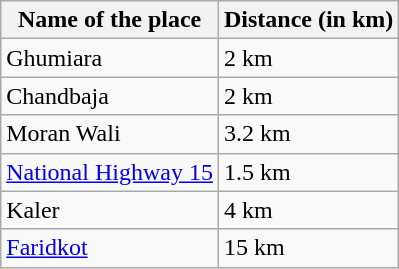<table class="wikitable">
<tr>
<th>Name of the place</th>
<th>Distance (in km)</th>
</tr>
<tr>
<td>Ghumiara</td>
<td>2 km</td>
</tr>
<tr>
<td>Chandbaja</td>
<td>2 km</td>
</tr>
<tr>
<td>Moran Wali</td>
<td>3.2 km</td>
</tr>
<tr>
<td><a href='#'>National Highway 15</a></td>
<td>1.5 km</td>
</tr>
<tr>
<td>Kaler</td>
<td>4 km</td>
</tr>
<tr>
<td><a href='#'>Faridkot</a></td>
<td>15 km</td>
</tr>
</table>
